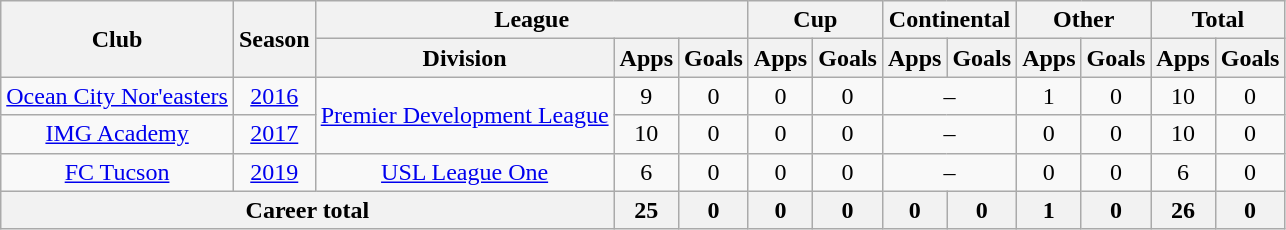<table class="wikitable" style="text-align: center">
<tr>
<th rowspan="2">Club</th>
<th rowspan="2">Season</th>
<th colspan="3">League</th>
<th colspan="2">Cup</th>
<th colspan="2">Continental</th>
<th colspan="2">Other</th>
<th colspan="2">Total</th>
</tr>
<tr>
<th>Division</th>
<th>Apps</th>
<th>Goals</th>
<th>Apps</th>
<th>Goals</th>
<th>Apps</th>
<th>Goals</th>
<th>Apps</th>
<th>Goals</th>
<th>Apps</th>
<th>Goals</th>
</tr>
<tr>
<td><a href='#'>Ocean City Nor'easters</a></td>
<td><a href='#'>2016</a></td>
<td rowspan="2"><a href='#'>Premier Development League</a></td>
<td>9</td>
<td>0</td>
<td>0</td>
<td>0</td>
<td colspan="2">–</td>
<td>1</td>
<td>0</td>
<td>10</td>
<td>0</td>
</tr>
<tr>
<td><a href='#'>IMG Academy</a></td>
<td><a href='#'>2017</a></td>
<td>10</td>
<td>0</td>
<td>0</td>
<td>0</td>
<td colspan="2">–</td>
<td>0</td>
<td>0</td>
<td>10</td>
<td>0</td>
</tr>
<tr>
<td><a href='#'>FC Tucson</a></td>
<td><a href='#'>2019</a></td>
<td><a href='#'>USL League One</a></td>
<td>6</td>
<td>0</td>
<td>0</td>
<td>0</td>
<td colspan="2">–</td>
<td>0</td>
<td>0</td>
<td>6</td>
<td>0</td>
</tr>
<tr>
<th colspan=3>Career total</th>
<th>25</th>
<th>0</th>
<th>0</th>
<th>0</th>
<th>0</th>
<th>0</th>
<th>1</th>
<th>0</th>
<th>26</th>
<th>0</th>
</tr>
</table>
